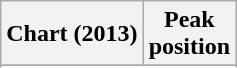<table class="wikitable sortable plainrowheaders">
<tr>
<th>Chart (2013)</th>
<th>Peak<br>position</th>
</tr>
<tr>
</tr>
<tr>
</tr>
<tr>
</tr>
</table>
